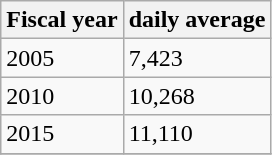<table class="wikitable">
<tr>
<th>Fiscal year</th>
<th>daily average</th>
</tr>
<tr>
<td>2005</td>
<td>7,423</td>
</tr>
<tr>
<td>2010</td>
<td>10,268</td>
</tr>
<tr>
<td>2015</td>
<td>11,110</td>
</tr>
<tr>
</tr>
</table>
